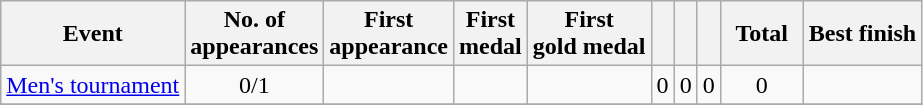<table class="wikitable sortable" style="text-align:center">
<tr>
<th>Event</th>
<th>No. of<br>appearances</th>
<th>First<br>appearance</th>
<th>First<br>medal</th>
<th>First<br>gold medal</th>
<th width:3em; font-weight:bold;"></th>
<th width:3em; font-weight:bold;"></th>
<th width:3em; font-weight:bold;"></th>
<th style="width:3em; font-weight:bold;">Total</th>
<th>Best finish</th>
</tr>
<tr>
<td align=left><a href='#'>Men's tournament</a></td>
<td>0/1</td>
<td></td>
<td></td>
<td></td>
<td>0</td>
<td>0</td>
<td>0</td>
<td>0</td>
<td></td>
</tr>
<tr>
</tr>
</table>
